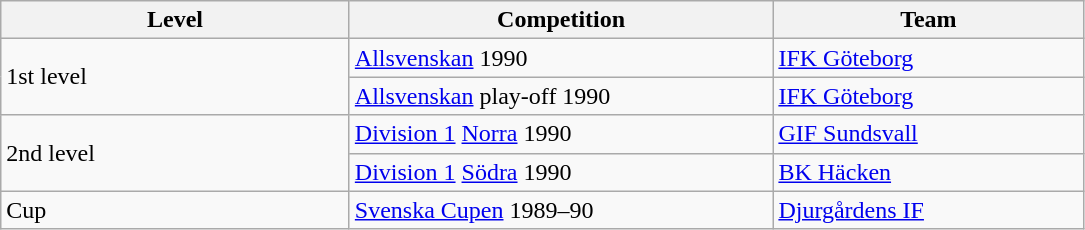<table class="wikitable" style="text-align: left">
<tr>
<th style="width: 225px;">Level</th>
<th style="width: 275px;">Competition</th>
<th style="width: 200px;">Team</th>
</tr>
<tr>
<td rowspan=2>1st level</td>
<td><a href='#'>Allsvenskan</a> 1990</td>
<td><a href='#'>IFK Göteborg</a></td>
</tr>
<tr>
<td><a href='#'>Allsvenskan</a> play-off 1990</td>
<td><a href='#'>IFK Göteborg</a></td>
</tr>
<tr>
<td rowspan=2>2nd level</td>
<td><a href='#'>Division 1</a> <a href='#'>Norra</a> 1990</td>
<td><a href='#'>GIF Sundsvall</a></td>
</tr>
<tr>
<td><a href='#'>Division 1</a> <a href='#'>Södra</a> 1990</td>
<td><a href='#'>BK Häcken</a></td>
</tr>
<tr>
<td>Cup</td>
<td><a href='#'>Svenska Cupen</a> 1989–90</td>
<td><a href='#'>Djurgårdens IF</a></td>
</tr>
</table>
